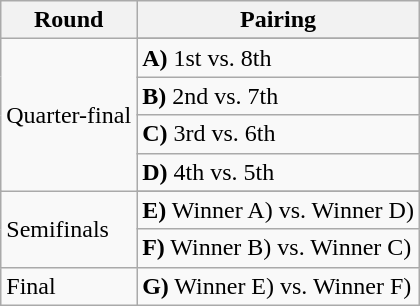<table class="wikitable">
<tr>
<th>Round</th>
<th>Pairing</th>
</tr>
<tr>
<td rowspan=5>Quarter-final</td>
</tr>
<tr>
<td><strong>A)</strong> 1st vs. 8th</td>
</tr>
<tr>
<td><strong>B)</strong> 2nd vs. 7th</td>
</tr>
<tr>
<td><strong>C)</strong> 3rd vs. 6th</td>
</tr>
<tr>
<td><strong>D)</strong> 4th vs. 5th</td>
</tr>
<tr>
<td rowspan=3>Semifinals</td>
</tr>
<tr>
<td><strong>E)</strong> Winner A) vs. Winner D)</td>
</tr>
<tr>
<td><strong>F)</strong> Winner B) vs. Winner C)</td>
</tr>
<tr>
<td>Final</td>
<td><strong>G)</strong> Winner E) vs. Winner F)</td>
</tr>
</table>
